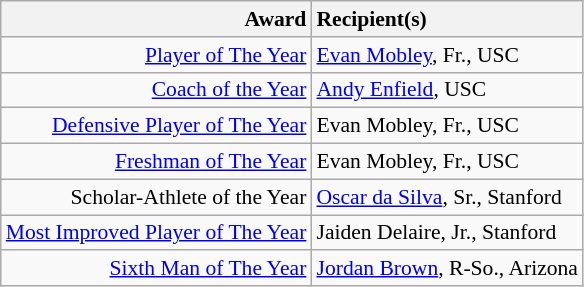<table class="wikitable" style="white-space:nowrap; font-size:90%;">
<tr>
<th style="text-align:right;">Award</th>
<th style="text-align:left;">Recipient(s)</th>
</tr>
<tr>
<td style="text-align:right;"><a href='#'>Player of The Year</a></td>
<td style="text-align:left;"><a href='#'>Evan Mobley</a>, Fr., USC</td>
</tr>
<tr>
<td style="text-align:right;"><a href='#'>Coach of the Year</a></td>
<td style="text-align:left;"><a href='#'>Andy Enfield</a>, USC</td>
</tr>
<tr>
<td style="text-align:right;"><a href='#'>Defensive Player of The Year</a></td>
<td style="text-align:left;">Evan Mobley, Fr., USC</td>
</tr>
<tr>
<td style="text-align:right;"><a href='#'>Freshman of The Year</a></td>
<td style="text-align:left;">Evan Mobley, Fr., USC</td>
</tr>
<tr>
<td style="text-align:right;">Scholar-Athlete of the Year</td>
<td style="text-align:left;"><a href='#'>Oscar da Silva</a>, Sr., Stanford</td>
</tr>
<tr>
<td style="text-align:right;"><a href='#'>Most Improved Player of The Year</a></td>
<td style="text-align:left;">Jaiden Delaire, Jr., Stanford</td>
</tr>
<tr>
<td style="text-align:right;"><a href='#'>Sixth Man of The Year</a></td>
<td style="text-align:left;"><a href='#'>Jordan Brown</a>, R-So., Arizona</td>
</tr>
</table>
